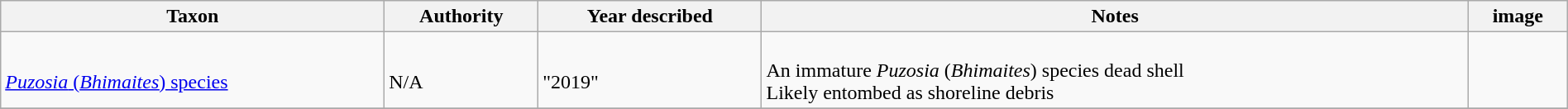<table class="wikitable sortable" align="center" width="100%">
<tr>
<th>Taxon</th>
<th>Authority</th>
<th>Year described</th>
<th>Notes</th>
<th>image</th>
</tr>
<tr>
<td><br><a href='#'><em>Puzosia</em> (<em>Bhimaites</em>) species</a></td>
<td><br>N/A</td>
<td><br>"2019"</td>
<td><br>An immature <em>Puzosia</em> (<em>Bhimaites</em>) species dead shell<br>
Likely entombed as shoreline debris</td>
<td><br></td>
</tr>
<tr>
</tr>
</table>
